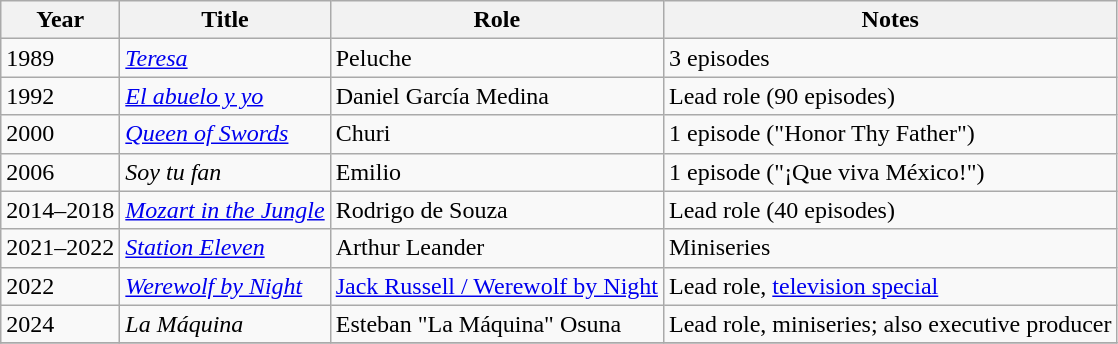<table class="wikitable sortable">
<tr>
<th>Year</th>
<th>Title</th>
<th>Role</th>
<th>Notes</th>
</tr>
<tr>
<td>1989</td>
<td><em><a href='#'>Teresa</a></em></td>
<td>Peluche</td>
<td>3 episodes</td>
</tr>
<tr>
<td>1992</td>
<td><em><a href='#'>El abuelo y yo</a></em></td>
<td>Daniel García Medina</td>
<td>Lead role (90 episodes)</td>
</tr>
<tr>
<td>2000</td>
<td><em><a href='#'>Queen of Swords</a></em></td>
<td>Churi</td>
<td>1 episode ("Honor Thy Father")</td>
</tr>
<tr>
<td>2006</td>
<td><em>Soy tu fan</em></td>
<td>Emilio</td>
<td>1 episode ("¡Que viva México!")</td>
</tr>
<tr>
<td>2014–2018</td>
<td><em><a href='#'>Mozart in the Jungle</a></em></td>
<td>Rodrigo de Souza</td>
<td>Lead role (40 episodes)</td>
</tr>
<tr>
<td>2021–2022</td>
<td><em><a href='#'>Station Eleven</a></em></td>
<td>Arthur Leander</td>
<td>Miniseries</td>
</tr>
<tr>
<td>2022</td>
<td><em><a href='#'>Werewolf by Night</a></em></td>
<td><a href='#'>Jack Russell / Werewolf by Night</a></td>
<td>Lead role, <a href='#'>television special</a></td>
</tr>
<tr>
<td>2024</td>
<td><em>La Máquina</em></td>
<td>Esteban "La Máquina" Osuna</td>
<td>Lead role, miniseries; also executive producer</td>
</tr>
<tr>
</tr>
</table>
